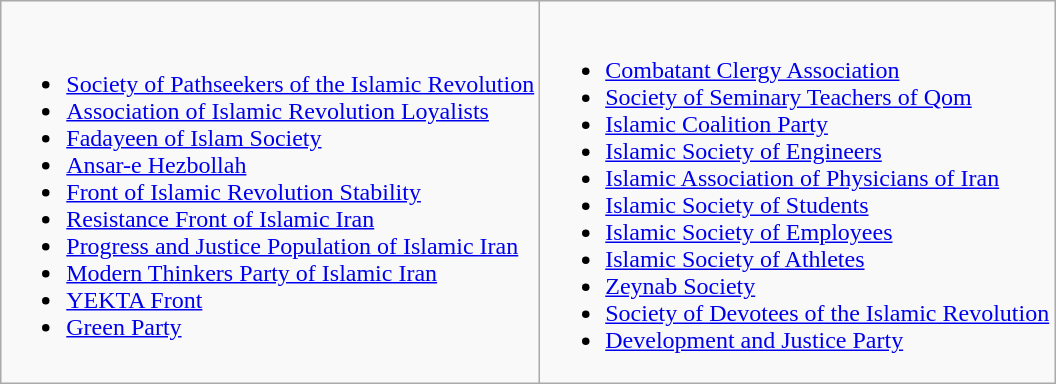<table class="wikitable">
<tr>
<td><br><ul><li><a href='#'>Society of Pathseekers of the Islamic Revolution</a></li><li><a href='#'>Association of Islamic Revolution Loyalists</a></li><li><a href='#'>Fadayeen of Islam Society</a></li><li><a href='#'>Ansar-e Hezbollah</a></li><li><a href='#'>Front of Islamic Revolution Stability</a></li><li><a href='#'>Resistance Front of Islamic Iran</a></li><li><a href='#'>Progress and Justice Population of Islamic Iran</a></li><li><a href='#'>Modern Thinkers Party of Islamic Iran</a></li><li><a href='#'>YEKTA Front</a></li><li><a href='#'>Green Party</a></li></ul></td>
<td><br><ul><li><a href='#'>Combatant Clergy Association</a></li><li><a href='#'>Society of Seminary Teachers of Qom</a></li><li><a href='#'>Islamic Coalition Party</a></li><li><a href='#'>Islamic Society of Engineers</a></li><li><a href='#'>Islamic Association of Physicians of Iran</a></li><li><a href='#'>Islamic Society of Students</a></li><li><a href='#'>Islamic Society of Employees</a></li><li><a href='#'>Islamic Society of Athletes</a></li><li><a href='#'>Zeynab Society</a></li><li><a href='#'>Society of Devotees of the Islamic Revolution</a></li><li><a href='#'>Development and Justice Party</a></li></ul></td>
</tr>
</table>
